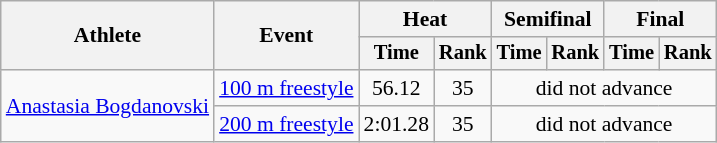<table class=wikitable style="font-size:90%">
<tr>
<th rowspan="2">Athlete</th>
<th rowspan="2">Event</th>
<th colspan="2">Heat</th>
<th colspan="2">Semifinal</th>
<th colspan="2">Final</th>
</tr>
<tr style="font-size:95%">
<th>Time</th>
<th>Rank</th>
<th>Time</th>
<th>Rank</th>
<th>Time</th>
<th>Rank</th>
</tr>
<tr align=center>
<td align=left rowspan=2><a href='#'>Anastasia Bogdanovski</a></td>
<td align=left><a href='#'>100 m freestyle</a></td>
<td>56.12</td>
<td>35</td>
<td colspan=4>did not advance</td>
</tr>
<tr align=center>
<td align=left><a href='#'>200 m freestyle</a></td>
<td>2:01.28</td>
<td>35</td>
<td colspan=4>did not advance</td>
</tr>
</table>
